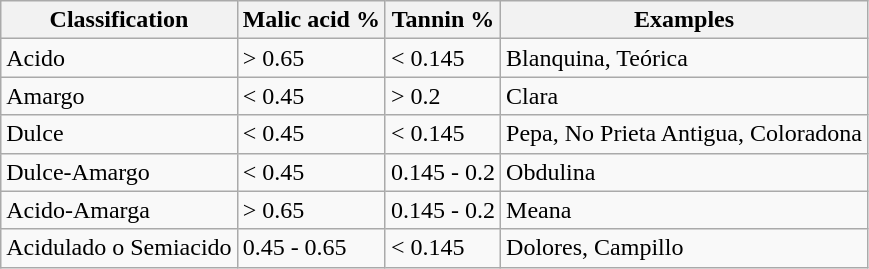<table class="wikitable">
<tr>
<th>Classification</th>
<th>Malic acid %</th>
<th>Tannin %</th>
<th>Examples</th>
</tr>
<tr>
<td>Acido</td>
<td>> 0.65</td>
<td>< 0.145</td>
<td>Blanquina, Teórica</td>
</tr>
<tr>
<td>Amargo</td>
<td>< 0.45</td>
<td>> 0.2</td>
<td>Clara</td>
</tr>
<tr>
<td>Dulce</td>
<td>< 0.45</td>
<td>< 0.145</td>
<td>Pepa, No Prieta Antigua, Coloradona</td>
</tr>
<tr>
<td>Dulce-Amargo</td>
<td>< 0.45</td>
<td>0.145 - 0.2</td>
<td>Obdulina</td>
</tr>
<tr>
<td>Acido-Amarga</td>
<td>> 0.65</td>
<td>0.145 - 0.2</td>
<td>Meana</td>
</tr>
<tr>
<td>Acidulado o Semiacido</td>
<td>0.45 - 0.65</td>
<td>< 0.145</td>
<td>Dolores, Campillo</td>
</tr>
</table>
